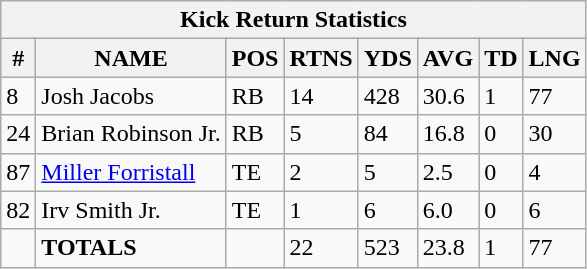<table class="wikitable sortable collapsible collapsed">
<tr>
<th colspan="8">Kick Return Statistics</th>
</tr>
<tr>
<th>#</th>
<th>NAME</th>
<th>POS</th>
<th>RTNS</th>
<th>YDS</th>
<th>AVG</th>
<th>TD</th>
<th>LNG</th>
</tr>
<tr>
<td>8</td>
<td>Josh Jacobs</td>
<td>RB</td>
<td>14</td>
<td>428</td>
<td>30.6</td>
<td>1</td>
<td>77</td>
</tr>
<tr>
<td>24</td>
<td>Brian Robinson Jr.</td>
<td>RB</td>
<td>5</td>
<td>84</td>
<td>16.8</td>
<td>0</td>
<td>30</td>
</tr>
<tr>
<td>87</td>
<td><a href='#'>Miller Forristall</a></td>
<td>TE</td>
<td>2</td>
<td>5</td>
<td>2.5</td>
<td>0</td>
<td>4</td>
</tr>
<tr>
<td>82</td>
<td>Irv Smith Jr.</td>
<td>TE</td>
<td>1</td>
<td>6</td>
<td>6.0</td>
<td>0</td>
<td>6</td>
</tr>
<tr>
<td></td>
<td><strong>TOTALS</strong></td>
<td></td>
<td>22</td>
<td>523</td>
<td>23.8</td>
<td>1</td>
<td>77</td>
</tr>
</table>
